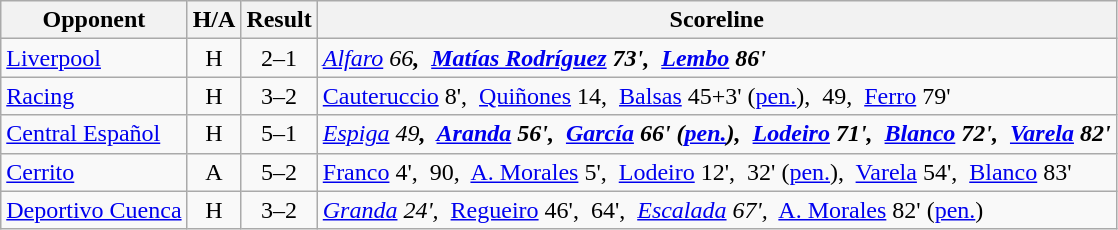<table class="wikitable">
<tr>
<th>Opponent</th>
<th>H/A</th>
<th>Result</th>
<th>Scoreline</th>
</tr>
<tr>
<td><a href='#'>Liverpool</a></td>
<td align=center>H</td>
<td align=center>2–1</td>
<td><em><a href='#'>Alfaro</a> 66<strong>,  <a href='#'>Matías Rodríguez</a> 73',  <a href='#'>Lembo</a> 86'</td>
</tr>
<tr>
<td><a href='#'>Racing</a></td>
<td align=center>H</td>
<td align=center>3–2</td>
<td></em><a href='#'>Cauteruccio</a> 8',  <a href='#'>Quiñones</a> 14</strong>,  <a href='#'>Balsas</a> 45+3' (<a href='#'>pen.</a>),  49,  <a href='#'>Ferro</a> 79'</td>
</tr>
<tr>
<td><a href='#'>Central Español</a></td>
<td align=center>H</td>
<td align=center>5–1</td>
<td><em><a href='#'>Espiga</a> 49<strong>,  <a href='#'>Aranda</a> 56',  <a href='#'>García</a> 66' (<a href='#'>pen.</a>),  <a href='#'>Lodeiro</a> 71',  <a href='#'>Blanco</a> 72',  <a href='#'>Varela</a> 82'</td>
</tr>
<tr>
<td><a href='#'>Cerrito</a></td>
<td align=center>A</td>
<td align=center>5–2</td>
<td></em><a href='#'>Franco</a> 4',  90</strong>,  <a href='#'>A. Morales</a> 5',  <a href='#'>Lodeiro</a> 12',  32' (<a href='#'>pen.</a>),  <a href='#'>Varela</a> 54',  <a href='#'>Blanco</a> 83'</td>
</tr>
<tr>
<td><a href='#'>Deportivo Cuenca</a></td>
<td align=center>H</td>
<td align=center>3–2</td>
<td><em><a href='#'>Granda</a> 24',</em>  <a href='#'>Regueiro</a> 46',  64',  <em><a href='#'>Escalada</a> 67',</em>  <a href='#'>A. Morales</a> 82' (<a href='#'>pen.</a>)</td>
</tr>
</table>
